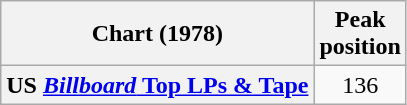<table class="wikitable sortable plainrowheaders" style="text-align:center">
<tr>
<th scope="col">Chart (1978)</th>
<th scope="col">Peak<br>position</th>
</tr>
<tr>
<th scope="row">US <a href='#'><em>Billboard</em> Top LPs & Tape</a></th>
<td>136</td>
</tr>
</table>
